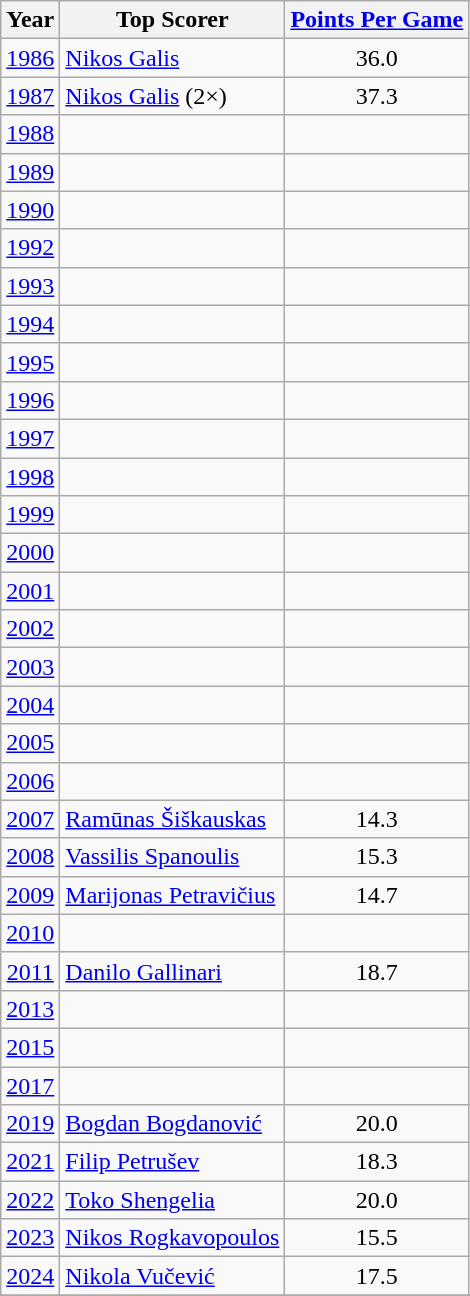<table class=wikitable>
<tr>
<th>Year</th>
<th>Top Scorer</th>
<th><a href='#'>Points Per Game</a></th>
</tr>
<tr>
<td style="text-align: center;"><a href='#'>1986</a></td>
<td> <a href='#'>Nikos Galis</a></td>
<td style="text-align: center;">36.0</td>
</tr>
<tr>
<td style="text-align: center;"><a href='#'>1987</a></td>
<td> <a href='#'>Nikos Galis</a> (2×)</td>
<td style="text-align: center;">37.3</td>
</tr>
<tr>
<td style="text-align: center;"><a href='#'>1988</a></td>
<td></td>
<td style="text-align: center;"></td>
</tr>
<tr>
<td style="text-align: center;"><a href='#'>1989</a></td>
<td></td>
<td style="text-align: center;"></td>
</tr>
<tr>
<td style="text-align: center;"><a href='#'>1990</a></td>
<td></td>
<td style="text-align: center;"></td>
</tr>
<tr>
<td style="text-align: center;"><a href='#'>1992</a></td>
<td></td>
<td style="text-align: center;"></td>
</tr>
<tr>
<td style="text-align: center;"><a href='#'>1993</a></td>
<td></td>
<td style="text-align: center;"></td>
</tr>
<tr>
<td style="text-align: center;"><a href='#'>1994</a></td>
<td></td>
<td style="text-align: center;"></td>
</tr>
<tr>
<td style="text-align: center;"><a href='#'>1995</a></td>
<td></td>
<td style="text-align: center;"></td>
</tr>
<tr>
<td style="text-align: center;"><a href='#'>1996</a></td>
<td></td>
<td style="text-align: center;"></td>
</tr>
<tr>
<td style="text-align: center;"><a href='#'>1997</a></td>
<td></td>
<td style="text-align: center;"></td>
</tr>
<tr>
<td style="text-align: center;"><a href='#'>1998</a></td>
<td></td>
<td style="text-align: center;"></td>
</tr>
<tr>
<td style="text-align: center;"><a href='#'>1999</a></td>
<td></td>
<td style="text-align: center;"></td>
</tr>
<tr>
<td style="text-align: center;"><a href='#'>2000</a></td>
<td></td>
<td style="text-align: center;"></td>
</tr>
<tr>
<td style="text-align: center;"><a href='#'>2001</a></td>
<td></td>
<td style="text-align: center;"></td>
</tr>
<tr>
<td style="text-align: center;"><a href='#'>2002</a></td>
<td></td>
<td style="text-align: center;"></td>
</tr>
<tr>
<td style="text-align: center;"><a href='#'>2003</a></td>
<td></td>
<td style="text-align: center;"></td>
</tr>
<tr>
<td style="text-align: center;"><a href='#'>2004</a></td>
<td></td>
<td style="text-align: center;"></td>
</tr>
<tr>
<td style="text-align: center;"><a href='#'>2005</a></td>
<td></td>
<td style="text-align: center;"></td>
</tr>
<tr>
<td style="text-align: center;"><a href='#'>2006</a></td>
<td></td>
<td style="text-align: center;"></td>
</tr>
<tr>
<td style="text-align: center;"><a href='#'>2007</a></td>
<td> <a href='#'>Ramūnas Šiškauskas</a></td>
<td style="text-align: center;">14.3</td>
</tr>
<tr>
<td style="text-align: center;"><a href='#'>2008</a></td>
<td> <a href='#'>Vassilis Spanoulis</a></td>
<td style="text-align: center;">15.3</td>
</tr>
<tr>
<td style="text-align: center;"><a href='#'>2009</a></td>
<td> <a href='#'>Marijonas Petravičius</a></td>
<td style="text-align: center;">14.7</td>
</tr>
<tr>
<td style="text-align: center;"><a href='#'>2010</a></td>
<td></td>
<td style="text-align: center;"></td>
</tr>
<tr>
<td style="text-align: center;"><a href='#'>2011</a></td>
<td> <a href='#'>Danilo Gallinari</a></td>
<td style="text-align: center;">18.7</td>
</tr>
<tr>
<td style="text-align: center;"><a href='#'>2013</a></td>
<td></td>
<td style="text-align: center;"></td>
</tr>
<tr>
<td style="text-align: center;"><a href='#'>2015</a></td>
<td></td>
<td style="text-align: center;"></td>
</tr>
<tr>
<td style="text-align: center;"><a href='#'>2017</a></td>
<td></td>
<td style="text-align: center;"></td>
</tr>
<tr>
<td style="text-align: center;"><a href='#'>2019</a></td>
<td> <a href='#'>Bogdan Bogdanović</a></td>
<td style="text-align: center;">20.0</td>
</tr>
<tr>
<td style="text-align: center;"><a href='#'>2021</a></td>
<td> <a href='#'>Filip Petrušev</a></td>
<td style="text-align: center;">18.3</td>
</tr>
<tr>
<td style="text-align: center;"><a href='#'>2022</a></td>
<td> <a href='#'>Toko Shengelia</a></td>
<td style="text-align: center;">20.0</td>
</tr>
<tr>
<td style="text-align: center;"><a href='#'>2023</a></td>
<td> <a href='#'>Nikos Rogkavopoulos</a></td>
<td style="text-align: center;">15.5</td>
</tr>
<tr>
<td style="text-align: center;"><a href='#'>2024</a></td>
<td> <a href='#'>Nikola Vučević</a></td>
<td style="text-align: center;">17.5</td>
</tr>
<tr>
</tr>
</table>
